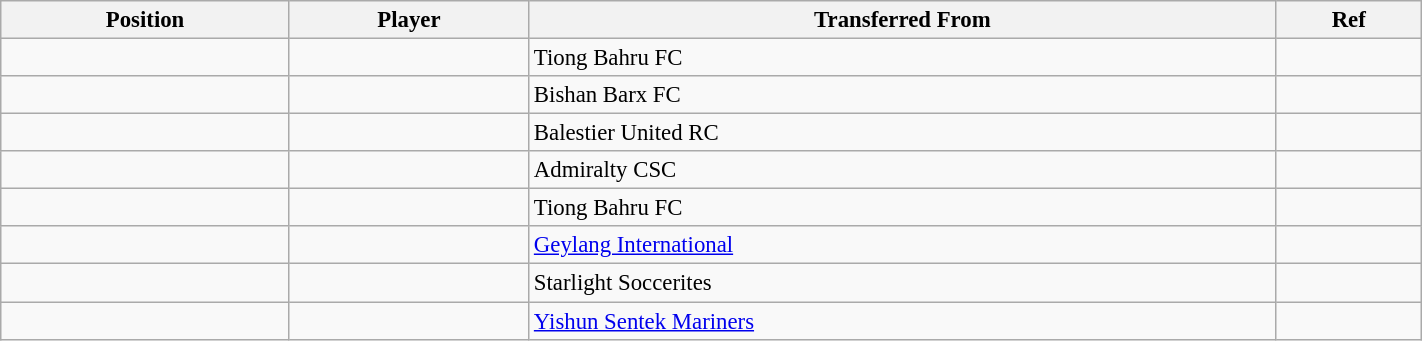<table class="wikitable sortable" style="width:75%; text-align:center; font-size:95%; text-align:left;">
<tr>
<th>Position</th>
<th>Player</th>
<th>Transferred From</th>
<th>Ref</th>
</tr>
<tr>
<td></td>
<td></td>
<td> Tiong Bahru FC</td>
<td></td>
</tr>
<tr>
<td></td>
<td></td>
<td>Bishan Barx FC</td>
<td></td>
</tr>
<tr>
<td></td>
<td></td>
<td>Balestier United RC</td>
<td></td>
</tr>
<tr>
<td></td>
<td></td>
<td>Admiralty CSC</td>
<td></td>
</tr>
<tr>
<td></td>
<td></td>
<td>Tiong Bahru FC</td>
<td></td>
</tr>
<tr>
<td></td>
<td></td>
<td><a href='#'>Geylang International</a></td>
<td></td>
</tr>
<tr>
<td></td>
<td></td>
<td>Starlight Soccerites</td>
<td></td>
</tr>
<tr>
<td></td>
<td></td>
<td><a href='#'>Yishun Sentek Mariners</a></td>
<td></td>
</tr>
</table>
